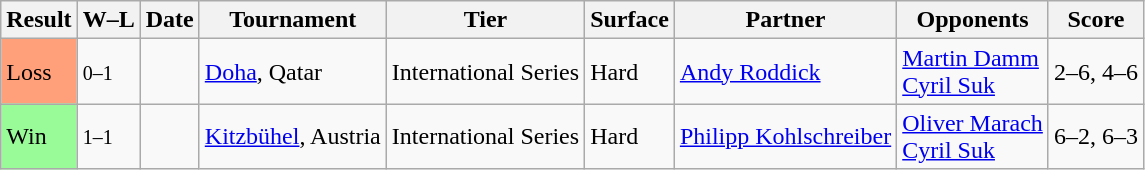<table class="sortable wikitable">
<tr>
<th>Result</th>
<th class="unsortable">W–L</th>
<th>Date</th>
<th>Tournament</th>
<th>Tier</th>
<th>Surface</th>
<th>Partner</th>
<th>Opponents</th>
<th class="unsortable">Score</th>
</tr>
<tr>
<td style="background:#ffa07a;">Loss</td>
<td><small>0–1</small></td>
<td><a href='#'></a></td>
<td><a href='#'>Doha</a>, Qatar</td>
<td>International Series</td>
<td>Hard</td>
<td> <a href='#'>Andy Roddick</a></td>
<td> <a href='#'>Martin Damm</a> <br>  <a href='#'>Cyril Suk</a></td>
<td>2–6, 4–6</td>
</tr>
<tr>
<td style="background:#98fb98;">Win</td>
<td><small>1–1</small></td>
<td><a href='#'></a></td>
<td><a href='#'>Kitzbühel</a>, Austria</td>
<td>International Series</td>
<td>Hard</td>
<td> <a href='#'>Philipp Kohlschreiber</a></td>
<td> <a href='#'>Oliver Marach</a> <br>  <a href='#'>Cyril Suk</a></td>
<td>6–2, 6–3</td>
</tr>
</table>
